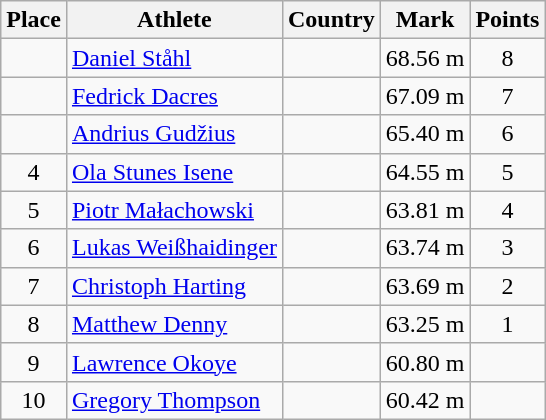<table class="wikitable">
<tr>
<th>Place</th>
<th>Athlete</th>
<th>Country</th>
<th>Mark</th>
<th>Points</th>
</tr>
<tr>
<td align=center></td>
<td><a href='#'>Daniel Ståhl</a></td>
<td></td>
<td>68.56 m</td>
<td align=center>8</td>
</tr>
<tr>
<td align=center></td>
<td><a href='#'>Fedrick Dacres</a></td>
<td></td>
<td>67.09 m</td>
<td align=center>7</td>
</tr>
<tr>
<td align=center></td>
<td><a href='#'>Andrius Gudžius</a></td>
<td></td>
<td>65.40 m</td>
<td align=center>6</td>
</tr>
<tr>
<td align=center>4</td>
<td><a href='#'>Ola Stunes Isene</a></td>
<td></td>
<td>64.55 m</td>
<td align=center>5</td>
</tr>
<tr>
<td align=center>5</td>
<td><a href='#'>Piotr Małachowski</a></td>
<td></td>
<td>63.81 m</td>
<td align=center>4</td>
</tr>
<tr>
<td align=center>6</td>
<td><a href='#'>Lukas Weißhaidinger</a></td>
<td></td>
<td>63.74 m</td>
<td align=center>3</td>
</tr>
<tr>
<td align=center>7</td>
<td><a href='#'>Christoph Harting</a></td>
<td></td>
<td>63.69 m</td>
<td align=center>2</td>
</tr>
<tr>
<td align=center>8</td>
<td><a href='#'>Matthew Denny</a></td>
<td></td>
<td>63.25 m</td>
<td align=center>1</td>
</tr>
<tr>
<td align=center>9</td>
<td><a href='#'>Lawrence Okoye</a></td>
<td></td>
<td>60.80 m</td>
<td align=center></td>
</tr>
<tr>
<td align=center>10</td>
<td><a href='#'>Gregory Thompson</a></td>
<td></td>
<td>60.42 m</td>
<td align=center></td>
</tr>
</table>
